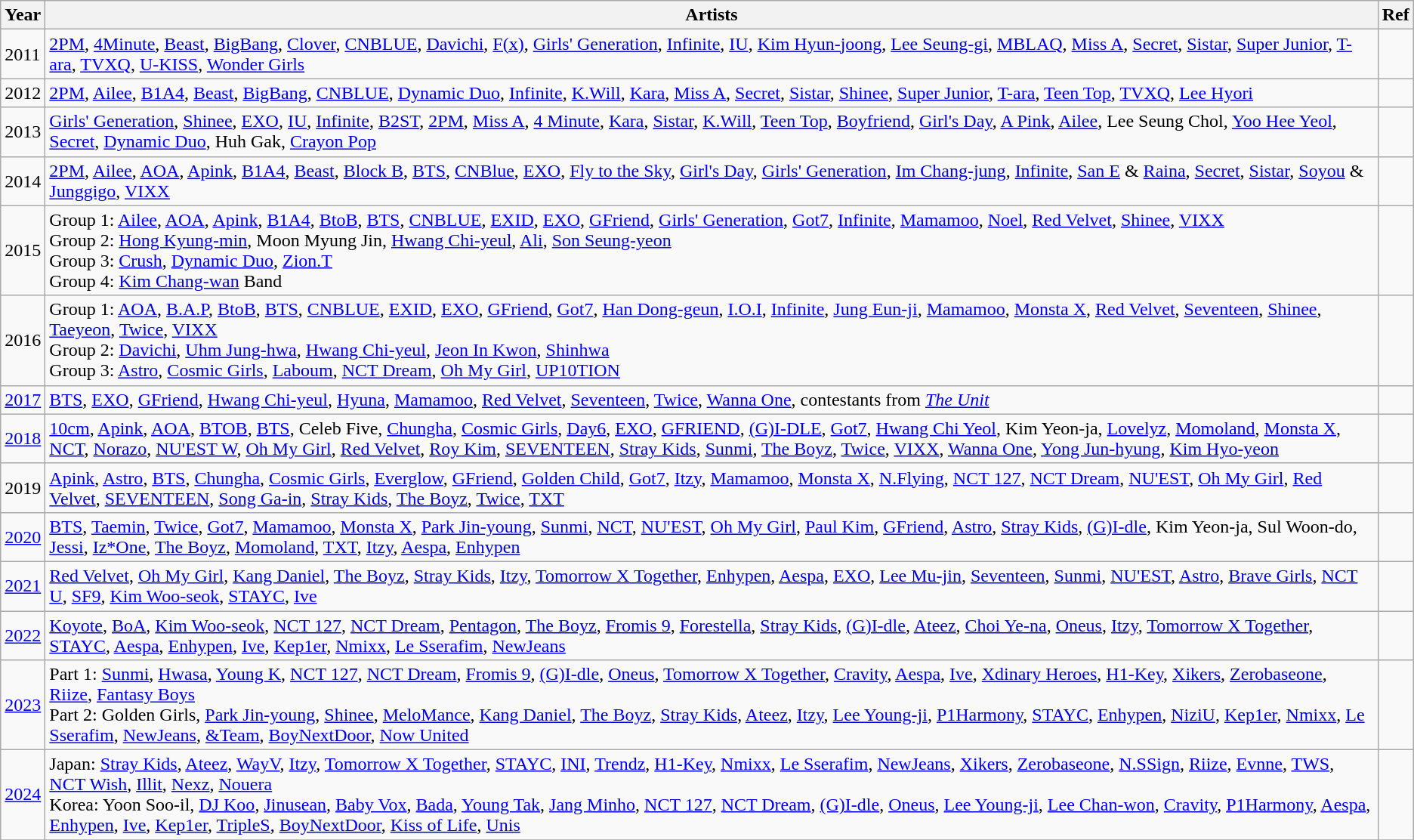<table class="wikitable">
<tr>
<th>Year</th>
<th>Artists</th>
<th>Ref</th>
</tr>
<tr>
<td>2011</td>
<td><a href='#'>2PM</a>, <a href='#'>4Minute</a>, <a href='#'>Beast</a>, <a href='#'>BigBang</a>, <a href='#'>Clover</a>, <a href='#'>CNBLUE</a>, <a href='#'>Davichi</a>, <a href='#'>F(x)</a>, <a href='#'>Girls' Generation</a>, <a href='#'>Infinite</a>, <a href='#'>IU</a>, <a href='#'>Kim Hyun-joong</a>, <a href='#'>Lee Seung-gi</a>, <a href='#'>MBLAQ</a>, <a href='#'>Miss A</a>, <a href='#'>Secret</a>, <a href='#'>Sistar</a>, <a href='#'>Super Junior</a>, <a href='#'>T-ara</a>, <a href='#'>TVXQ</a>, <a href='#'>U-KISS</a>, <a href='#'>Wonder Girls</a></td>
<td></td>
</tr>
<tr>
<td>2012</td>
<td><a href='#'>2PM</a>, <a href='#'>Ailee</a>, <a href='#'>B1A4</a>, <a href='#'>Beast</a>, <a href='#'>BigBang</a>, <a href='#'>CNBLUE</a>, <a href='#'>Dynamic Duo</a>, <a href='#'>Infinite</a>, <a href='#'>K.Will</a>, <a href='#'>Kara</a>, <a href='#'>Miss A</a>, <a href='#'>Secret</a>, <a href='#'>Sistar</a>, <a href='#'>Shinee</a>, <a href='#'>Super Junior</a>, <a href='#'>T-ara</a>, <a href='#'>Teen Top</a>, <a href='#'>TVXQ</a>, <a href='#'>Lee Hyori</a></td>
<td></td>
</tr>
<tr>
<td>2013</td>
<td><a href='#'>Girls' Generation</a>, <a href='#'>Shinee</a>, <a href='#'>EXO</a>, <a href='#'>IU</a>, <a href='#'>Infinite</a>, <a href='#'>B2ST</a>, <a href='#'>2PM</a>, <a href='#'>Miss A</a>, <a href='#'>4 Minute</a>, <a href='#'>Kara</a>, <a href='#'>Sistar</a>, <a href='#'>K.Will</a>, <a href='#'>Teen Top</a>, <a href='#'>Boyfriend</a>, <a href='#'>Girl's Day</a>, <a href='#'>A Pink</a>, <a href='#'>Ailee</a>, Lee Seung Chol, <a href='#'>Yoo Hee Yeol</a>, <a href='#'>Secret</a>, <a href='#'>Dynamic Duo</a>, Huh Gak, <a href='#'>Crayon Pop</a></td>
<td></td>
</tr>
<tr>
<td>2014</td>
<td><a href='#'>2PM</a>, <a href='#'>Ailee</a>, <a href='#'>AOA</a>, <a href='#'>Apink</a>, <a href='#'>B1A4</a>, <a href='#'>Beast</a>, <a href='#'>Block B</a>, <a href='#'>BTS</a>, <a href='#'>CNBlue</a>, <a href='#'>EXO</a>, <a href='#'>Fly to the Sky</a>, <a href='#'>Girl's Day</a>, <a href='#'>Girls' Generation</a>, <a href='#'>Im Chang-jung</a>, <a href='#'>Infinite</a>, <a href='#'>San E</a> & <a href='#'>Raina</a>, <a href='#'>Secret</a>, <a href='#'>Sistar</a>, <a href='#'>Soyou</a> & <a href='#'>Junggigo</a>, <a href='#'>VIXX</a></td>
<td></td>
</tr>
<tr>
<td>2015</td>
<td>Group 1: <a href='#'>Ailee</a>, <a href='#'>AOA</a>, <a href='#'>Apink</a>, <a href='#'>B1A4</a>, <a href='#'>BtoB</a>, <a href='#'>BTS</a>, <a href='#'>CNBLUE</a>, <a href='#'>EXID</a>, <a href='#'>EXO</a>, <a href='#'>GFriend</a>, <a href='#'>Girls' Generation</a>, <a href='#'>Got7</a>, <a href='#'>Infinite</a>, <a href='#'>Mamamoo</a>, <a href='#'>Noel</a>, <a href='#'>Red Velvet</a>, <a href='#'>Shinee</a>, <a href='#'>VIXX</a><br>Group 2: <a href='#'>Hong Kyung-min</a>, Moon Myung Jin, <a href='#'>Hwang Chi-yeul</a>, <a href='#'>Ali</a>, <a href='#'>Son Seung-yeon</a><br>Group 3: <a href='#'>Crush</a>, <a href='#'>Dynamic Duo</a>, <a href='#'>Zion.T</a><br>Group 4: <a href='#'>Kim Chang-wan</a> Band</td>
<td></td>
</tr>
<tr>
<td>2016</td>
<td>Group 1: <a href='#'>AOA</a>, <a href='#'>B.A.P</a>, <a href='#'>BtoB</a>, <a href='#'>BTS</a>, <a href='#'>CNBLUE</a>, <a href='#'>EXID</a>, <a href='#'>EXO</a>, <a href='#'>GFriend</a>, <a href='#'>Got7</a>, <a href='#'>Han Dong-geun</a>, <a href='#'>I.O.I</a>, <a href='#'>Infinite</a>, <a href='#'>Jung Eun-ji</a>, <a href='#'>Mamamoo</a>, <a href='#'>Monsta X</a>, <a href='#'>Red Velvet</a>, <a href='#'>Seventeen</a>, <a href='#'>Shinee</a>, <a href='#'>Taeyeon</a>, <a href='#'>Twice</a>, <a href='#'>VIXX</a><br>Group 2: <a href='#'>Davichi</a>, <a href='#'>Uhm Jung-hwa</a>, <a href='#'>Hwang Chi-yeul</a>, <a href='#'>Jeon In Kwon</a>, <a href='#'>Shinhwa</a><br>Group 3: <a href='#'>Astro</a>, <a href='#'>Cosmic Girls</a>, <a href='#'>Laboum</a>, <a href='#'>NCT Dream</a>, <a href='#'>Oh My Girl</a>, <a href='#'>UP10TION</a></td>
<td></td>
</tr>
<tr>
<td><a href='#'>2017</a></td>
<td><a href='#'>BTS</a>, <a href='#'>EXO</a>, <a href='#'>GFriend</a>, <a href='#'>Hwang Chi-yeul</a>, <a href='#'>Hyuna</a>, <a href='#'>Mamamoo</a>, <a href='#'>Red Velvet</a>, <a href='#'>Seventeen</a>, <a href='#'>Twice</a>, <a href='#'>Wanna One</a>, contestants from <em><a href='#'>The Unit</a></em></td>
<td></td>
</tr>
<tr>
<td><a href='#'>2018</a></td>
<td><a href='#'>10cm</a>, <a href='#'>Apink</a>, <a href='#'>AOA</a>, <a href='#'>BTOB</a>, <a href='#'>BTS</a>, Celeb Five, <a href='#'>Chungha</a>, <a href='#'>Cosmic Girls</a>, <a href='#'>Day6</a>, <a href='#'>EXO</a>, <a href='#'>GFRIEND</a>, <a href='#'>(G)I-DLE</a>, <a href='#'>Got7</a>, <a href='#'>Hwang Chi Yeol</a>, Kim Yeon-ja, <a href='#'>Lovelyz</a>, <a href='#'>Momoland</a>, <a href='#'>Monsta X</a>, <a href='#'>NCT</a>, <a href='#'>Norazo</a>, <a href='#'>NU'EST W</a>, <a href='#'>Oh My Girl</a>, <a href='#'>Red Velvet</a>, <a href='#'>Roy Kim</a>, <a href='#'>SEVENTEEN</a>, <a href='#'>Stray Kids</a>, <a href='#'>Sunmi</a>, <a href='#'>The Boyz</a>, <a href='#'>Twice</a>, <a href='#'>VIXX</a>, <a href='#'>Wanna One</a>, <a href='#'>Yong Jun-hyung</a>, <a href='#'>Kim Hyo-yeon</a></td>
<td></td>
</tr>
<tr>
<td>2019</td>
<td><a href='#'>Apink</a>, <a href='#'>Astro</a>, <a href='#'>BTS</a>, <a href='#'>Chungha</a>, <a href='#'>Cosmic Girls</a>, <a href='#'>Everglow</a>, <a href='#'>GFriend</a>, <a href='#'>Golden Child</a>, <a href='#'>Got7</a>, <a href='#'>Itzy</a>, <a href='#'>Mamamoo</a>, <a href='#'>Monsta X</a>, <a href='#'>N.Flying</a>, <a href='#'>NCT 127</a>, <a href='#'>NCT Dream</a>, <a href='#'>NU'EST</a>, <a href='#'>Oh My Girl</a>, <a href='#'>Red Velvet</a>, <a href='#'>SEVENTEEN</a>, <a href='#'>Song Ga-in</a>, <a href='#'>Stray Kids</a>, <a href='#'>The Boyz</a>, <a href='#'>Twice</a>, <a href='#'>TXT</a></td>
<td></td>
</tr>
<tr>
<td><a href='#'>2020</a></td>
<td><a href='#'>BTS</a>, <a href='#'>Taemin</a>, <a href='#'>Twice</a>, <a href='#'>Got7</a>, <a href='#'>Mamamoo</a>, <a href='#'>Monsta X</a>, <a href='#'>Park Jin-young</a>, <a href='#'>Sunmi</a>, <a href='#'>NCT</a>, <a href='#'>NU'EST</a>, <a href='#'>Oh My Girl</a>, <a href='#'>Paul Kim</a>, <a href='#'>GFriend</a>, <a href='#'>Astro</a>, <a href='#'>Stray Kids</a>, <a href='#'>(G)I-dle</a>, Kim Yeon-ja, Sul Woon-do, <a href='#'>Jessi</a>, <a href='#'>Iz*One</a>, <a href='#'>The Boyz</a>, <a href='#'>Momoland</a>, <a href='#'>TXT</a>, <a href='#'>Itzy</a>, <a href='#'>Aespa</a>, <a href='#'>Enhypen</a></td>
<td></td>
</tr>
<tr>
<td><a href='#'>2021</a></td>
<td><a href='#'>Red Velvet</a>, <a href='#'>Oh My Girl</a>, <a href='#'>Kang Daniel</a>, <a href='#'>The Boyz</a>, <a href='#'>Stray Kids</a>, <a href='#'>Itzy</a>, <a href='#'>Tomorrow X Together</a>, <a href='#'>Enhypen</a>, <a href='#'>Aespa</a>, <a href='#'>EXO</a>, <a href='#'>Lee Mu-jin</a>, <a href='#'>Seventeen</a>, <a href='#'>Sunmi</a>, <a href='#'>NU'EST</a>, <a href='#'>Astro</a>, <a href='#'>Brave Girls</a>, <a href='#'>NCT U</a>, <a href='#'>SF9</a>, <a href='#'>Kim Woo-seok</a>, <a href='#'>STAYC</a>, <a href='#'>Ive</a></td>
<td></td>
</tr>
<tr>
<td><a href='#'>2022</a></td>
<td><a href='#'>Koyote</a>, <a href='#'>BoA</a>, <a href='#'>Kim Woo-seok</a>, <a href='#'>NCT 127</a>, <a href='#'>NCT Dream</a>, <a href='#'>Pentagon</a>, <a href='#'>The Boyz</a>, <a href='#'>Fromis 9</a>, <a href='#'>Forestella</a>, <a href='#'>Stray Kids</a>, <a href='#'>(G)I-dle</a>, <a href='#'>Ateez</a>, <a href='#'>Choi Ye-na</a>, <a href='#'>Oneus</a>, <a href='#'>Itzy</a>, <a href='#'>Tomorrow X Together</a>, <a href='#'>STAYC</a>, <a href='#'>Aespa</a>, <a href='#'>Enhypen</a>, <a href='#'>Ive</a>, <a href='#'>Kep1er</a>, <a href='#'>Nmixx</a>, <a href='#'>Le Sserafim</a>, <a href='#'>NewJeans</a></td>
<td></td>
</tr>
<tr>
<td><a href='#'>2023</a></td>
<td>Part 1: <a href='#'>Sunmi</a>, <a href='#'>Hwasa</a>, <a href='#'>Young K</a>, <a href='#'>NCT 127</a>, <a href='#'>NCT Dream</a>, <a href='#'>Fromis 9</a>, <a href='#'>(G)I-dle</a>, <a href='#'>Oneus</a>, <a href='#'>Tomorrow X Together</a>, <a href='#'>Cravity</a>, <a href='#'>Aespa</a>, <a href='#'>Ive</a>, <a href='#'>Xdinary Heroes</a>, <a href='#'>H1-Key</a>, <a href='#'>Xikers</a>, <a href='#'>Zerobaseone</a>, <a href='#'>Riize</a>, <a href='#'>Fantasy Boys</a><br>Part 2: Golden Girls, <a href='#'>Park Jin-young</a>, <a href='#'>Shinee</a>, <a href='#'>MeloMance</a>, <a href='#'>Kang Daniel</a>, <a href='#'>The Boyz</a>, <a href='#'>Stray Kids</a>, <a href='#'>Ateez</a>, <a href='#'>Itzy</a>, <a href='#'>Lee Young-ji</a>, <a href='#'>P1Harmony</a>, <a href='#'>STAYC</a>, <a href='#'>Enhypen</a>, <a href='#'>NiziU</a>, <a href='#'>Kep1er</a>, <a href='#'>Nmixx</a>, <a href='#'>Le Sserafim</a>, <a href='#'>NewJeans</a>, <a href='#'>&Team</a>, <a href='#'>BoyNextDoor</a>, <a href='#'>Now United</a></td>
<td></td>
</tr>
<tr>
<td><a href='#'>2024</a></td>
<td>Japan: <a href='#'>Stray Kids</a>, <a href='#'>Ateez</a>, <a href='#'>WayV</a>, <a href='#'>Itzy</a>, <a href='#'>Tomorrow X Together</a>, <a href='#'>STAYC</a>, <a href='#'>INI</a>, <a href='#'>Trendz</a>, <a href='#'>H1-Key</a>, <a href='#'>Nmixx</a>, <a href='#'>Le Sserafim</a>, <a href='#'>NewJeans</a>, <a href='#'>Xikers</a>, <a href='#'>Zerobaseone</a>, <a href='#'>N.SSign</a>, <a href='#'>Riize</a>, <a href='#'>Evnne</a>, <a href='#'>TWS</a>, <a href='#'>NCT Wish</a>, <a href='#'>Illit</a>, <a href='#'>Nexz</a>, <a href='#'>Nouera</a><br>Korea: Yoon Soo-il, <a href='#'>DJ Koo</a>, <a href='#'>Jinusean</a>, <a href='#'>Baby Vox</a>, <a href='#'>Bada</a>, <a href='#'>Young Tak</a>, <a href='#'>Jang Minho</a>, <a href='#'>NCT 127</a>, <a href='#'>NCT Dream</a>, <a href='#'>(G)I-dle</a>, <a href='#'>Oneus</a>, <a href='#'>Lee Young-ji</a>, <a href='#'>Lee Chan-won</a>, <a href='#'>Cravity</a>, <a href='#'>P1Harmony</a>, <a href='#'>Aespa</a>, <a href='#'>Enhypen</a>, <a href='#'>Ive</a>, <a href='#'>Kep1er</a>, <a href='#'>TripleS</a>, <a href='#'>BoyNextDoor</a>, <a href='#'>Kiss of Life</a>, <a href='#'>Unis</a></td>
<td></td>
</tr>
<tr>
</tr>
</table>
